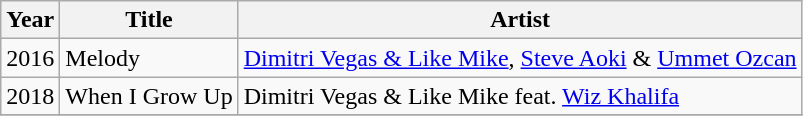<table class="wikitable">
<tr>
<th>Year</th>
<th>Title</th>
<th>Artist</th>
</tr>
<tr>
<td>2016</td>
<td>Melody</td>
<td><a href='#'>Dimitri Vegas & Like Mike</a>, <a href='#'>Steve Aoki</a> & <a href='#'>Ummet Ozcan</a></td>
</tr>
<tr>
<td>2018</td>
<td>When I Grow Up</td>
<td>Dimitri Vegas & Like Mike feat. <a href='#'>Wiz Khalifa</a></td>
</tr>
<tr>
</tr>
</table>
